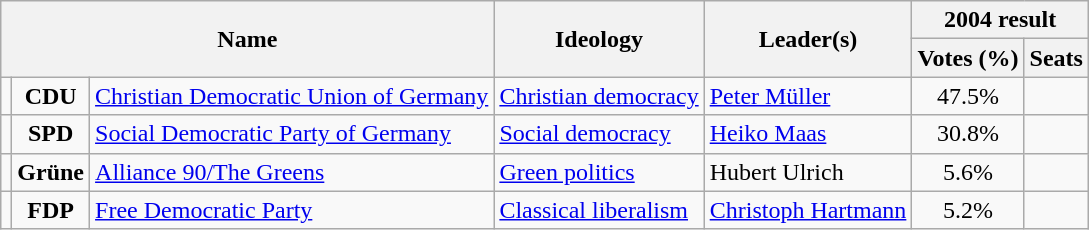<table class="wikitable">
<tr>
<th rowspan=2 colspan=3>Name</th>
<th rowspan=2>Ideology</th>
<th rowspan=2>Leader(s)</th>
<th colspan=2>2004 result</th>
</tr>
<tr>
<th>Votes (%)</th>
<th>Seats</th>
</tr>
<tr>
<td bgcolor=></td>
<td align=center><strong>CDU</strong></td>
<td><a href='#'>Christian Democratic Union of Germany</a><br></td>
<td><a href='#'>Christian democracy</a></td>
<td><a href='#'>Peter Müller</a></td>
<td align=center>47.5%</td>
<td></td>
</tr>
<tr>
<td bgcolor=></td>
<td align=center><strong>SPD</strong></td>
<td><a href='#'>Social Democratic Party of Germany</a><br></td>
<td><a href='#'>Social democracy</a></td>
<td><a href='#'>Heiko Maas</a></td>
<td align=center>30.8%</td>
<td></td>
</tr>
<tr>
<td bgcolor=></td>
<td align=center><strong>Grüne</strong></td>
<td><a href='#'>Alliance 90/The Greens</a><br></td>
<td><a href='#'>Green politics</a></td>
<td>Hubert Ulrich</td>
<td align=center>5.6%</td>
<td></td>
</tr>
<tr>
<td bgcolor=></td>
<td align=center><strong>FDP</strong></td>
<td><a href='#'>Free Democratic Party</a><br></td>
<td><a href='#'>Classical liberalism</a></td>
<td><a href='#'>Christoph Hartmann</a></td>
<td align=center>5.2%</td>
<td></td>
</tr>
</table>
